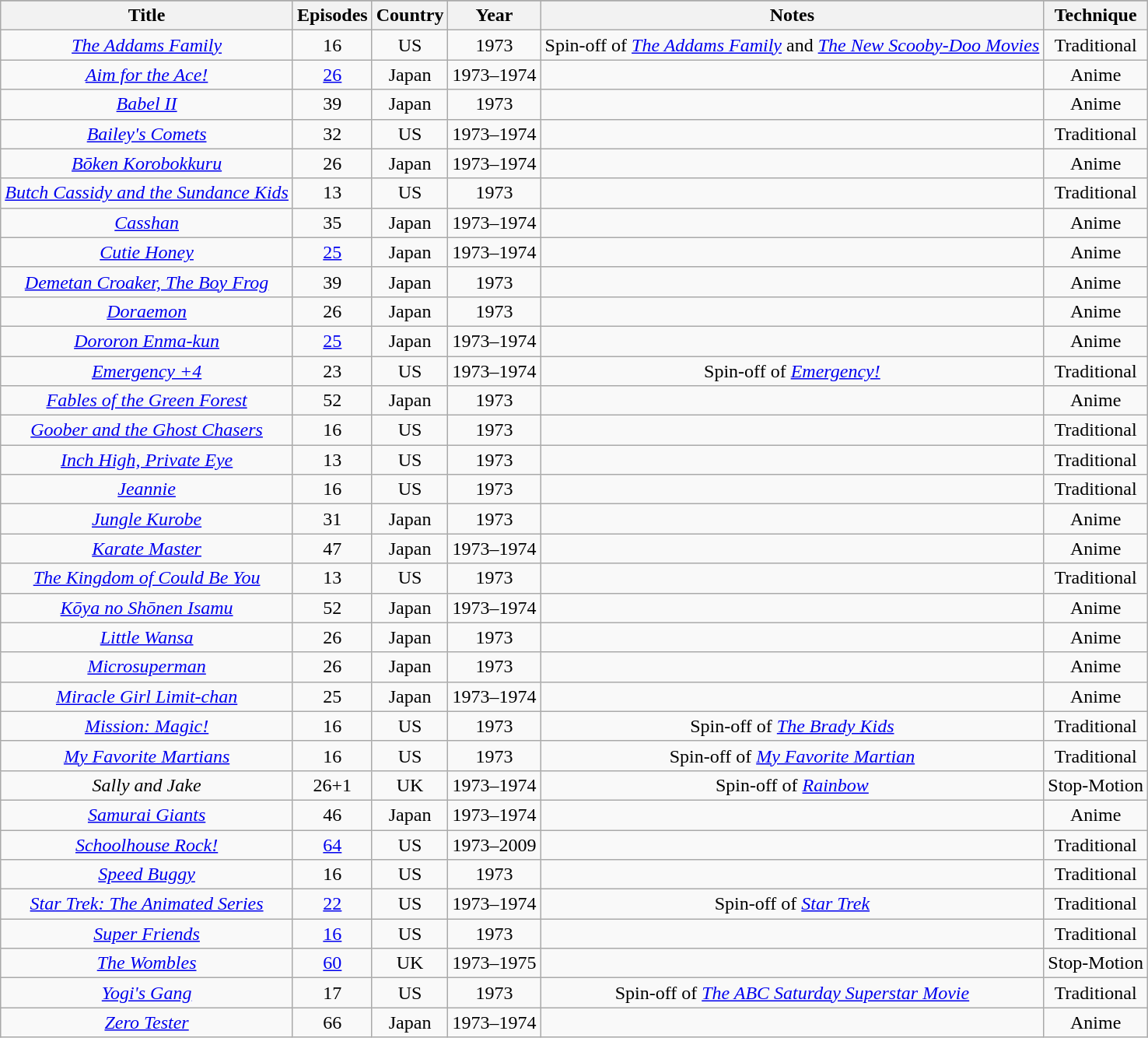<table class="wikitable sortable" style="text-align:center;">
<tr>
</tr>
<tr>
<th scope="col">Title</th>
<th scope="col">Episodes</th>
<th scope="col">Country</th>
<th scope="col">Year</th>
<th scope="col">Notes</th>
<th scope="col">Technique</th>
</tr>
<tr>
<td data-sort-value="Addams Family"><em><a href='#'>The Addams Family</a></em></td>
<td>16</td>
<td>US</td>
<td>1973</td>
<td>Spin-off of <em><a href='#'>The Addams Family</a></em> and <em><a href='#'>The New Scooby-Doo Movies</a></em></td>
<td>Traditional</td>
</tr>
<tr>
<td><em><a href='#'>Aim for the Ace!</a></em></td>
<td><a href='#'>26</a></td>
<td>Japan</td>
<td>1973–1974</td>
<td></td>
<td>Anime</td>
</tr>
<tr>
<td><em><a href='#'>Babel II</a></em></td>
<td>39</td>
<td>Japan</td>
<td>1973</td>
<td></td>
<td>Anime</td>
</tr>
<tr>
<td><em><a href='#'>Bailey's Comets</a></em></td>
<td>32</td>
<td>US</td>
<td>1973–1974</td>
<td></td>
<td>Traditional</td>
</tr>
<tr>
<td><em><a href='#'>Bōken Korobokkuru</a></em></td>
<td>26</td>
<td>Japan</td>
<td>1973–1974</td>
<td></td>
<td>Anime</td>
</tr>
<tr>
<td><em><a href='#'>Butch Cassidy and the Sundance Kids</a></em></td>
<td>13</td>
<td>US</td>
<td>1973</td>
<td></td>
<td>Traditional</td>
</tr>
<tr>
<td><em><a href='#'>Casshan</a></em></td>
<td>35</td>
<td>Japan</td>
<td>1973–1974</td>
<td></td>
<td>Anime</td>
</tr>
<tr>
<td><em><a href='#'>Cutie Honey</a></em></td>
<td><a href='#'>25</a></td>
<td>Japan</td>
<td>1973–1974</td>
<td></td>
<td>Anime</td>
</tr>
<tr>
<td><em><a href='#'>Demetan Croaker, The Boy Frog</a></em></td>
<td>39</td>
<td>Japan</td>
<td>1973</td>
<td></td>
<td>Anime</td>
</tr>
<tr>
<td><em><a href='#'>Doraemon</a></em></td>
<td>26</td>
<td>Japan</td>
<td>1973</td>
<td></td>
<td>Anime</td>
</tr>
<tr>
<td><em><a href='#'>Dororon Enma-kun</a></em></td>
<td><a href='#'>25</a></td>
<td>Japan</td>
<td>1973–1974</td>
<td></td>
<td>Anime</td>
</tr>
<tr>
<td><em><a href='#'>Emergency +4</a></em></td>
<td>23</td>
<td>US</td>
<td>1973–1974</td>
<td>Spin-off of <em><a href='#'>Emergency!</a></em></td>
<td>Traditional</td>
</tr>
<tr>
<td><em><a href='#'>Fables of the Green Forest</a></em></td>
<td>52</td>
<td>Japan</td>
<td>1973</td>
<td></td>
<td>Anime</td>
</tr>
<tr>
<td><em><a href='#'>Goober and the Ghost Chasers</a></em></td>
<td>16</td>
<td>US</td>
<td>1973</td>
<td></td>
<td>Traditional</td>
</tr>
<tr>
<td><em><a href='#'>Inch High, Private Eye</a></em></td>
<td>13</td>
<td>US</td>
<td>1973</td>
<td></td>
<td>Traditional</td>
</tr>
<tr>
<td><em><a href='#'>Jeannie</a></em></td>
<td>16</td>
<td>US</td>
<td>1973</td>
<td></td>
<td>Traditional</td>
</tr>
<tr>
<td><em><a href='#'>Jungle Kurobe</a></em></td>
<td>31</td>
<td>Japan</td>
<td>1973</td>
<td></td>
<td>Anime</td>
</tr>
<tr>
<td><em><a href='#'>Karate Master</a></em></td>
<td>47</td>
<td>Japan</td>
<td>1973–1974</td>
<td></td>
<td>Anime</td>
</tr>
<tr>
<td data-sort-value="Kingdom of Could Be You"><em><a href='#'>The Kingdom of Could Be You</a></em></td>
<td>13</td>
<td>US</td>
<td>1973</td>
<td></td>
<td>Traditional</td>
</tr>
<tr>
<td><em><a href='#'>Kōya no Shōnen Isamu</a></em></td>
<td>52</td>
<td>Japan</td>
<td>1973–1974</td>
<td></td>
<td>Anime</td>
</tr>
<tr>
<td><em><a href='#'>Little Wansa</a></em></td>
<td>26</td>
<td>Japan</td>
<td>1973</td>
<td></td>
<td>Anime</td>
</tr>
<tr>
<td><em><a href='#'>Microsuperman</a></em></td>
<td>26</td>
<td>Japan</td>
<td>1973</td>
<td></td>
<td>Anime</td>
</tr>
<tr>
<td><em><a href='#'>Miracle Girl Limit-chan</a></em></td>
<td>25</td>
<td>Japan</td>
<td>1973–1974</td>
<td></td>
<td>Anime</td>
</tr>
<tr>
<td><em><a href='#'>Mission: Magic!</a></em></td>
<td>16</td>
<td>US</td>
<td>1973</td>
<td>Spin-off of <em><a href='#'>The Brady Kids</a></em></td>
<td>Traditional</td>
</tr>
<tr>
<td><em><a href='#'>My Favorite Martians</a></em></td>
<td>16</td>
<td>US</td>
<td>1973</td>
<td>Spin-off of <em><a href='#'>My Favorite Martian</a></em></td>
<td>Traditional</td>
</tr>
<tr>
<td><em>Sally and Jake</em></td>
<td>26+1</td>
<td>UK</td>
<td>1973–1974</td>
<td>Spin-off of <em><a href='#'>Rainbow</a></em></td>
<td>Stop-Motion</td>
</tr>
<tr>
<td><em><a href='#'>Samurai Giants</a></em></td>
<td>46</td>
<td>Japan</td>
<td>1973–1974</td>
<td></td>
<td>Anime</td>
</tr>
<tr>
<td><em><a href='#'>Schoolhouse Rock!</a></em></td>
<td><a href='#'>64</a></td>
<td>US</td>
<td>1973–2009</td>
<td></td>
<td>Traditional</td>
</tr>
<tr>
<td><em><a href='#'>Speed Buggy</a></em></td>
<td>16</td>
<td>US</td>
<td>1973</td>
<td></td>
<td>Traditional</td>
</tr>
<tr>
<td><em><a href='#'>Star Trek: The Animated Series</a></em></td>
<td><a href='#'>22</a></td>
<td>US</td>
<td>1973–1974</td>
<td>Spin-off of <em><a href='#'>Star Trek</a></em></td>
<td>Traditional</td>
</tr>
<tr>
<td><em><a href='#'>Super Friends</a></em></td>
<td><a href='#'>16</a></td>
<td>US</td>
<td>1973</td>
<td></td>
<td>Traditional</td>
</tr>
<tr>
<td data-sort-value="Wombles"><em><a href='#'>The Wombles</a></em></td>
<td><a href='#'>60</a></td>
<td>UK</td>
<td>1973–1975</td>
<td></td>
<td>Stop-Motion</td>
</tr>
<tr>
<td><em><a href='#'>Yogi's Gang</a></em></td>
<td>17</td>
<td>US</td>
<td>1973</td>
<td>Spin-off of <em><a href='#'>The ABC Saturday Superstar Movie</a></em></td>
<td>Traditional</td>
</tr>
<tr>
<td><em><a href='#'>Zero Tester</a></em></td>
<td>66</td>
<td>Japan</td>
<td>1973–1974</td>
<td></td>
<td>Anime</td>
</tr>
</table>
